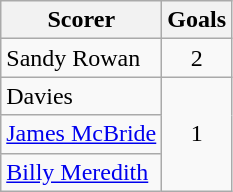<table class="wikitable">
<tr>
<th>Scorer</th>
<th>Goals</th>
</tr>
<tr>
<td>Sandy Rowan</td>
<td align=center>2</td>
</tr>
<tr>
<td>Davies</td>
<td rowspan="3" style="text-align:center;">1</td>
</tr>
<tr>
<td> <a href='#'>James McBride</a></td>
</tr>
<tr>
<td> <a href='#'>Billy Meredith</a></td>
</tr>
</table>
